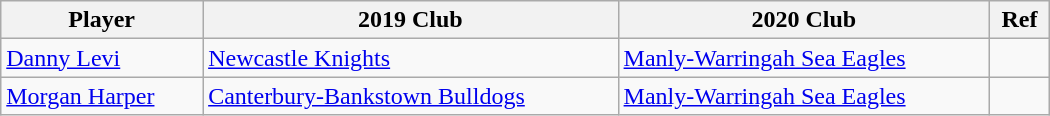<table class="wikitable sortable" style="width:700px;">
<tr>
<th>Player</th>
<th>2019 Club</th>
<th>2020 Club</th>
<th>Ref</th>
</tr>
<tr>
<td data-sort-value="Levi, Danny"><a href='#'>Danny Levi</a></td>
<td> <a href='#'>Newcastle Knights</a></td>
<td> <a href='#'>Manly-Warringah Sea Eagles</a></td>
<td></td>
</tr>
<tr>
<td data-sort-value="Harper, Morgan"><a href='#'>Morgan Harper</a></td>
<td> <a href='#'>Canterbury-Bankstown Bulldogs</a></td>
<td> <a href='#'>Manly-Warringah Sea Eagles</a></td>
<td></td>
</tr>
</table>
